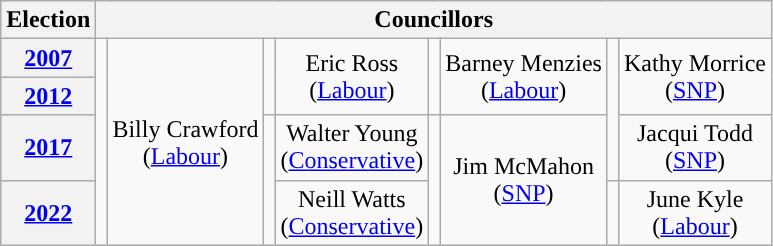<table class="wikitable" style="text-align:center">
<tr>
<th>Election</th>
<th colspan=8>Councillors</th>
</tr>
<tr>
<th><a href='#'>2007</a></th>
<td rowspan=4; style="background-color: "></td>
<td rowspan=4>Billy Crawford<br>(<a href='#'>Labour</a>)</td>
<td rowspan=2; style="background-color: "></td>
<td rowspan=2>Eric Ross<br>(<a href='#'>Labour</a>)</td>
<td rowspan=2; style="background-color: "></td>
<td rowspan=2>Barney Menzies<br>(<a href='#'>Labour</a>)</td>
<td rowspan=3; style="background-color: "></td>
<td rowspan=2>Kathy Morrice<br>(<a href='#'>SNP</a>)</td>
</tr>
<tr>
<th><a href='#'>2012</a></th>
</tr>
<tr>
<th><a href='#'>2017</a></th>
<td rowspan=2; style="background-color: "></td>
<td rowspan=1>Walter Young<br>(<a href='#'>Conservative</a>)</td>
<td rowspan=2; style="background-color: "></td>
<td rowspan=2>Jim McMahon<br>(<a href='#'>SNP</a>)</td>
<td rowspan=1>Jacqui Todd<br>(<a href='#'>SNP</a>)</td>
</tr>
<tr>
<th><a href='#'>2022</a></th>
<td rowspan=1>Neill Watts<br>(<a href='#'>Conservative</a>)</td>
<td rowspan=1; style="background-color: "></td>
<td rowspan=1>June Kyle<br>(<a href='#'>Labour</a>)</td>
</tr>
</table>
